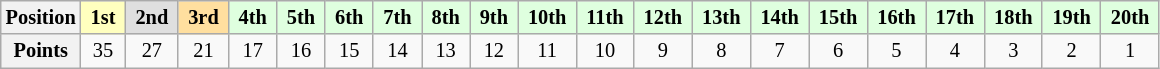<table class="wikitable" style="font-size:85%; text-align:center">
<tr>
<th>Position</th>
<td style="background:#ffffbf;"> <strong>1st</strong> </td>
<td style="background:#dfdfdf;"> <strong>2nd</strong> </td>
<td style="background:#ffdf9f;"> <strong>3rd</strong> </td>
<td style="background:#dfffdf;"> <strong>4th</strong> </td>
<td style="background:#dfffdf;"> <strong>5th</strong> </td>
<td style="background:#dfffdf;"> <strong>6th</strong> </td>
<td style="background:#dfffdf;"> <strong>7th</strong> </td>
<td style="background:#dfffdf;"> <strong>8th</strong> </td>
<td style="background:#dfffdf;"> <strong>9th</strong> </td>
<td style="background:#dfffdf;"> <strong>10th</strong> </td>
<td style="background:#dfffdf;"> <strong>11th</strong> </td>
<td style="background:#dfffdf;"> <strong>12th</strong> </td>
<td style="background:#dfffdf;"> <strong>13th</strong> </td>
<td style="background:#dfffdf;"> <strong>14th</strong> </td>
<td style="background:#dfffdf;"> <strong>15th</strong> </td>
<td style="background:#dfffdf;"> <strong>16th</strong> </td>
<td style="background:#dfffdf;"> <strong>17th</strong> </td>
<td style="background:#dfffdf;"> <strong>18th</strong> </td>
<td style="background:#dfffdf;"> <strong>19th</strong> </td>
<td style="background:#dfffdf;"> <strong>20th</strong> </td>
</tr>
<tr>
<th>Points</th>
<td>35</td>
<td>27</td>
<td>21</td>
<td>17</td>
<td>16</td>
<td>15</td>
<td>14</td>
<td>13</td>
<td>12</td>
<td>11</td>
<td>10</td>
<td>9</td>
<td>8</td>
<td>7</td>
<td>6</td>
<td>5</td>
<td>4</td>
<td>3</td>
<td>2</td>
<td>1</td>
</tr>
</table>
